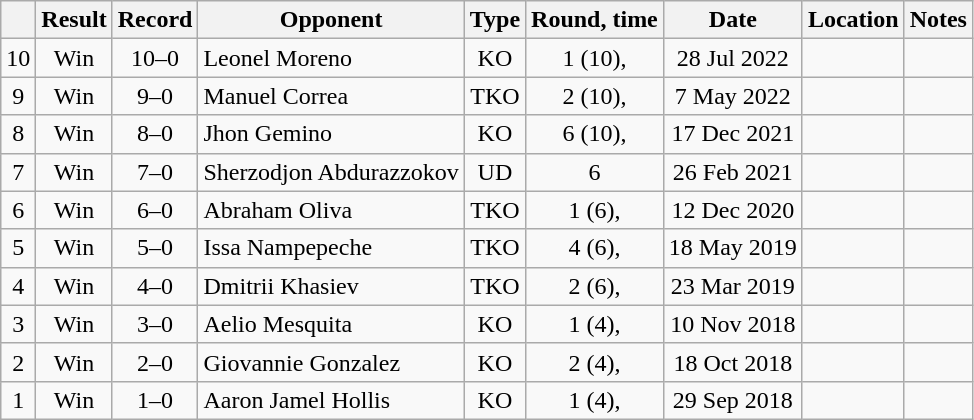<table class="wikitable" style="text-align:center">
<tr>
<th></th>
<th>Result</th>
<th>Record</th>
<th>Opponent</th>
<th>Type</th>
<th>Round, time</th>
<th>Date</th>
<th>Location</th>
<th>Notes</th>
</tr>
<tr>
<td>10</td>
<td>Win</td>
<td>10–0</td>
<td style="text-align:left;">Leonel Moreno</td>
<td>KO</td>
<td>1 (10), </td>
<td>28 Jul 2022</td>
<td style="text-align:left;"></td>
<td></td>
</tr>
<tr>
<td>9</td>
<td>Win</td>
<td>9–0</td>
<td style="text-align:left;">Manuel Correa</td>
<td>TKO</td>
<td>2 (10), </td>
<td>7 May 2022</td>
<td style="text-align:left;"></td>
<td></td>
</tr>
<tr>
<td>8</td>
<td>Win</td>
<td>8–0</td>
<td style="text-align:left;">Jhon Gemino</td>
<td>KO</td>
<td>6 (10), </td>
<td>17 Dec 2021</td>
<td style="text-align:left;"></td>
<td></td>
</tr>
<tr>
<td>7</td>
<td>Win</td>
<td>7–0</td>
<td style="text-align:left;">Sherzodjon Abdurazzokov</td>
<td>UD</td>
<td>6</td>
<td>26 Feb 2021</td>
<td style="text-align:left;"></td>
<td></td>
</tr>
<tr>
<td>6</td>
<td>Win</td>
<td>6–0</td>
<td style="text-align:left;">Abraham Oliva</td>
<td>TKO</td>
<td>1 (6), </td>
<td>12 Dec 2020</td>
<td style="text-align:left;"></td>
<td></td>
</tr>
<tr>
<td>5</td>
<td>Win</td>
<td>5–0</td>
<td style="text-align:left;">Issa Nampepeche</td>
<td>TKO</td>
<td>4 (6), </td>
<td>18 May 2019</td>
<td style="text-align:left;"></td>
<td></td>
</tr>
<tr>
<td>4</td>
<td>Win</td>
<td>4–0</td>
<td style="text-align:left;">Dmitrii Khasiev</td>
<td>TKO</td>
<td>2 (6), </td>
<td>23 Mar 2019</td>
<td style="text-align:left;"></td>
<td></td>
</tr>
<tr>
<td>3</td>
<td>Win</td>
<td>3–0</td>
<td style="text-align:left;">Aelio Mesquita</td>
<td>KO</td>
<td>1 (4), </td>
<td>10 Nov 2018</td>
<td style="text-align:left;"></td>
<td></td>
</tr>
<tr>
<td>2</td>
<td>Win</td>
<td>2–0</td>
<td style="text-align:left;">Giovannie Gonzalez</td>
<td>KO</td>
<td>2 (4), </td>
<td>18 Oct 2018</td>
<td style="text-align:left;"></td>
<td></td>
</tr>
<tr>
<td>1</td>
<td>Win</td>
<td>1–0</td>
<td style="text-align:left;">Aaron Jamel Hollis</td>
<td>KO</td>
<td>1 (4), </td>
<td>29 Sep 2018</td>
<td style="text-align:left;"></td>
<td></td>
</tr>
</table>
